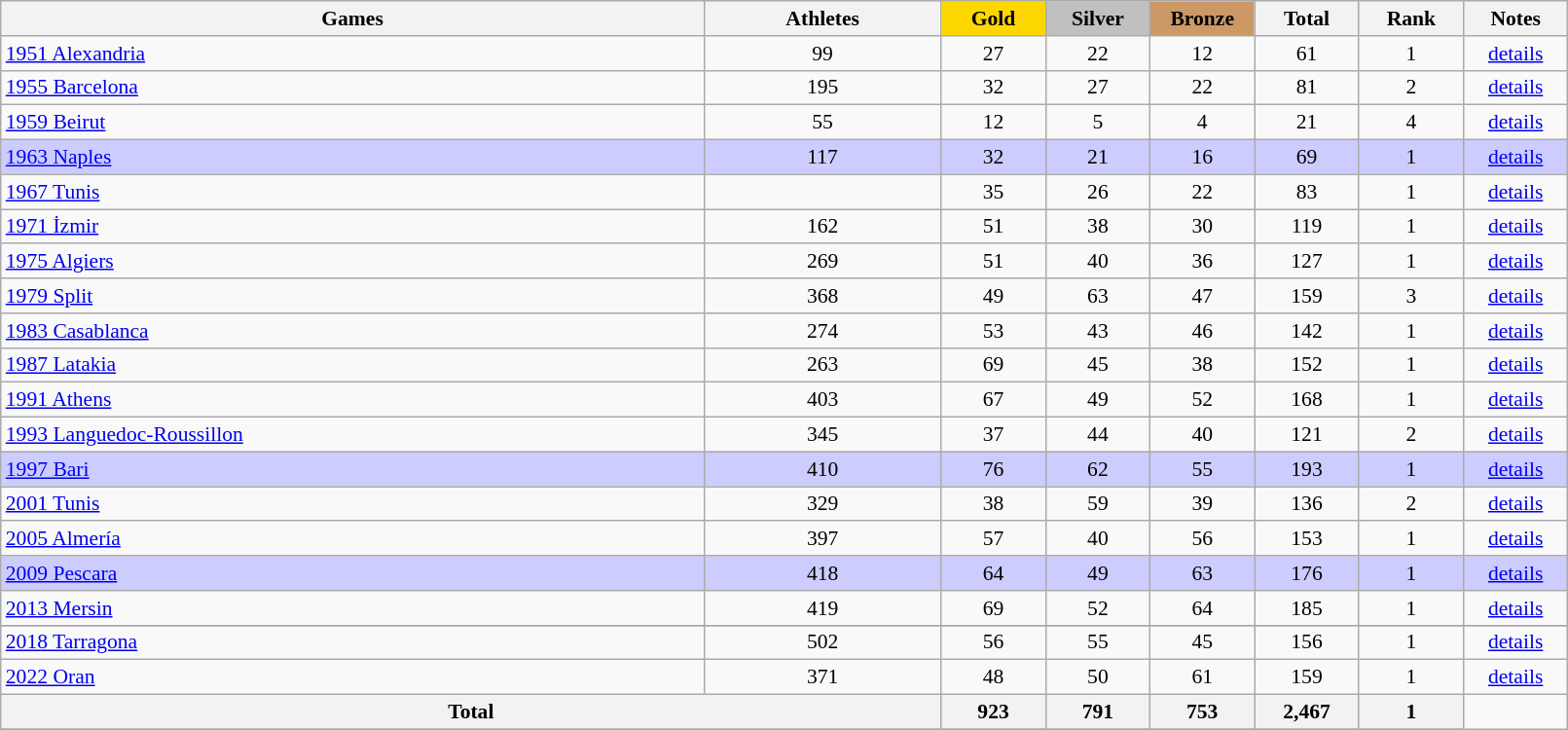<table class="wikitable" width=85% style="font-size:90%; text-align:center;">
<tr>
<th>Games</th>
<th>Athletes</th>
<td style="background:gold; width:4.5em; font-weight:bold;">Gold</td>
<td style="background:silver; width:4.5em; font-weight:bold;">Silver</td>
<td style="background:#cc9966; width:4.5em; font-weight:bold;">Bronze</td>
<th style="width:4.5em; font-weight:bold;">Total</th>
<th style="width:4.5em; font-weight:bold;">Rank</th>
<th style="width:4.5em; font-weight:bold;">Notes</th>
</tr>
<tr>
<td align=left><a href='#'>1951 Alexandria</a></td>
<td>99</td>
<td>27</td>
<td>22</td>
<td>12</td>
<td>61</td>
<td>1</td>
<td><a href='#'>details</a></td>
</tr>
<tr>
<td align=left><a href='#'>1955 Barcelona</a></td>
<td>195</td>
<td>32</td>
<td>27</td>
<td>22</td>
<td>81</td>
<td>2</td>
<td><a href='#'>details</a></td>
</tr>
<tr>
<td align=left><a href='#'>1959 Beirut</a></td>
<td>55</td>
<td>12</td>
<td>5</td>
<td>4</td>
<td>21</td>
<td>4</td>
<td><a href='#'>details</a></td>
</tr>
<tr style="background:#ccccff">
<td align=left><a href='#'>1963 Naples</a></td>
<td>117</td>
<td>32</td>
<td>21</td>
<td>16</td>
<td>69</td>
<td>1</td>
<td><a href='#'>details</a></td>
</tr>
<tr>
<td align=left><a href='#'>1967 Tunis</a></td>
<td></td>
<td>35</td>
<td>26</td>
<td>22</td>
<td>83</td>
<td>1</td>
<td><a href='#'>details</a></td>
</tr>
<tr>
<td align=left><a href='#'>1971 İzmir</a></td>
<td>162</td>
<td>51</td>
<td>38</td>
<td>30</td>
<td>119</td>
<td>1</td>
<td><a href='#'>details</a></td>
</tr>
<tr>
<td align=left><a href='#'>1975 Algiers</a></td>
<td>269</td>
<td>51</td>
<td>40</td>
<td>36</td>
<td>127</td>
<td>1</td>
<td><a href='#'>details</a></td>
</tr>
<tr>
<td align=left><a href='#'>1979 Split</a></td>
<td>368</td>
<td>49</td>
<td>63</td>
<td>47</td>
<td>159</td>
<td>3</td>
<td><a href='#'>details</a></td>
</tr>
<tr>
<td align=left><a href='#'>1983 Casablanca</a></td>
<td>274</td>
<td>53</td>
<td>43</td>
<td>46</td>
<td>142</td>
<td>1</td>
<td><a href='#'>details</a></td>
</tr>
<tr>
<td align=left><a href='#'>1987 Latakia</a></td>
<td>263</td>
<td>69</td>
<td>45</td>
<td>38</td>
<td>152</td>
<td>1</td>
<td><a href='#'>details</a></td>
</tr>
<tr>
<td align=left><a href='#'>1991 Athens</a></td>
<td>403</td>
<td>67</td>
<td>49</td>
<td>52</td>
<td>168</td>
<td>1</td>
<td><a href='#'>details</a></td>
</tr>
<tr>
<td align=left><a href='#'>1993 Languedoc-Roussillon</a></td>
<td>345</td>
<td>37</td>
<td>44</td>
<td>40</td>
<td>121</td>
<td>2</td>
<td><a href='#'>details</a></td>
</tr>
<tr style="background:#ccccff">
<td align=left><a href='#'>1997 Bari</a></td>
<td>410</td>
<td>76</td>
<td>62</td>
<td>55</td>
<td>193</td>
<td>1</td>
<td><a href='#'>details</a></td>
</tr>
<tr>
<td align=left><a href='#'>2001 Tunis</a></td>
<td>329</td>
<td>38</td>
<td>59</td>
<td>39</td>
<td>136</td>
<td>2</td>
<td><a href='#'>details</a></td>
</tr>
<tr>
<td align=left><a href='#'>2005 Almería</a></td>
<td>397</td>
<td>57</td>
<td>40</td>
<td>56</td>
<td>153</td>
<td>1</td>
<td><a href='#'>details</a></td>
</tr>
<tr style="background:#ccccff">
<td align=left><a href='#'>2009 Pescara</a></td>
<td>418</td>
<td>64</td>
<td>49</td>
<td>63</td>
<td>176</td>
<td>1</td>
<td><a href='#'>details</a></td>
</tr>
<tr>
<td align=left><a href='#'>2013 Mersin</a></td>
<td>419</td>
<td>69</td>
<td>52</td>
<td>64</td>
<td>185</td>
<td>1</td>
<td><a href='#'>details</a></td>
</tr>
<tr style="width:4em;">
</tr>
<tr>
<td align=left><a href='#'>2018 Tarragona</a></td>
<td>502</td>
<td>56</td>
<td>55</td>
<td>45</td>
<td>156</td>
<td>1</td>
<td><a href='#'>details</a></td>
</tr>
<tr>
<td align=left><a href='#'>2022 Oran</a></td>
<td>371</td>
<td>48</td>
<td>50</td>
<td>61</td>
<td>159</td>
<td>1</td>
<td><a href='#'>details</a></td>
</tr>
<tr style="width:4em;">
<th colspan=2>Total</th>
<th>923</th>
<th>791</th>
<th>753</th>
<th>2,467</th>
<th>1</th>
</tr>
<tr class="sortbottom">
</tr>
</table>
